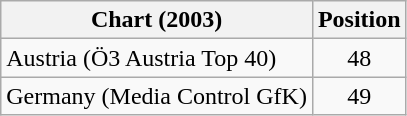<table class="wikitable">
<tr>
<th>Chart (2003)</th>
<th>Position</th>
</tr>
<tr>
<td>Austria (Ö3 Austria Top 40)</td>
<td align="center">48</td>
</tr>
<tr>
<td>Germany (Media Control GfK)</td>
<td align="center">49</td>
</tr>
</table>
